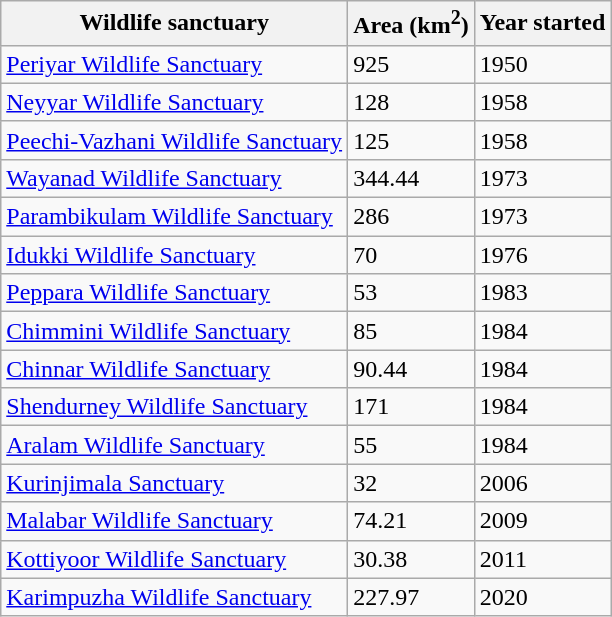<table class="wikitable sortable">
<tr>
<th>Wildlife sanctuary</th>
<th>Area (km<sup>2</sup>)</th>
<th>Year started</th>
</tr>
<tr>
<td><a href='#'>Periyar Wildlife Sanctuary</a></td>
<td>925</td>
<td>1950</td>
</tr>
<tr>
<td><a href='#'>Neyyar Wildlife Sanctuary</a></td>
<td>128</td>
<td>1958</td>
</tr>
<tr>
<td><a href='#'>Peechi-Vazhani Wildlife Sanctuary</a></td>
<td>125</td>
<td>1958</td>
</tr>
<tr>
<td><a href='#'>Wayanad Wildlife Sanctuary</a></td>
<td>344.44</td>
<td>1973</td>
</tr>
<tr>
<td><a href='#'>Parambikulam Wildlife Sanctuary</a></td>
<td>286</td>
<td>1973</td>
</tr>
<tr>
<td><a href='#'>Idukki Wildlife Sanctuary</a></td>
<td>70</td>
<td>1976</td>
</tr>
<tr>
<td><a href='#'>Peppara Wildlife Sanctuary</a></td>
<td>53</td>
<td>1983</td>
</tr>
<tr>
<td><a href='#'>Chimmini Wildlife Sanctuary</a></td>
<td>85</td>
<td>1984</td>
</tr>
<tr>
<td><a href='#'>Chinnar Wildlife Sanctuary</a></td>
<td>90.44</td>
<td>1984</td>
</tr>
<tr>
<td><a href='#'>Shendurney Wildlife Sanctuary</a></td>
<td>171</td>
<td>1984</td>
</tr>
<tr>
<td><a href='#'>Aralam Wildlife Sanctuary</a></td>
<td>55</td>
<td>1984</td>
</tr>
<tr>
<td><a href='#'>Kurinjimala Sanctuary</a></td>
<td>32</td>
<td>2006</td>
</tr>
<tr>
<td><a href='#'>Malabar Wildlife Sanctuary</a></td>
<td>74.21</td>
<td>2009</td>
</tr>
<tr>
<td><a href='#'>Kottiyoor Wildlife Sanctuary</a></td>
<td>30.38</td>
<td>2011</td>
</tr>
<tr>
<td><a href='#'>Karimpuzha Wildlife Sanctuary</a></td>
<td>227.97</td>
<td>2020</td>
</tr>
</table>
